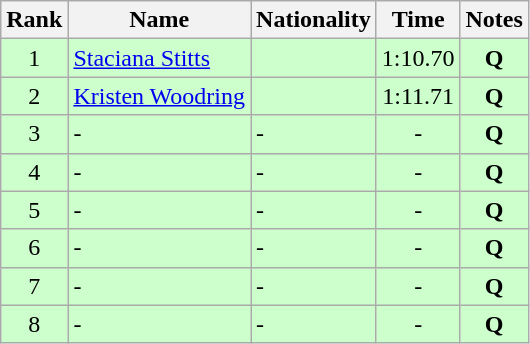<table class="wikitable sortable" style="text-align:center">
<tr>
<th>Rank</th>
<th>Name</th>
<th>Nationality</th>
<th>Time</th>
<th>Notes</th>
</tr>
<tr bgcolor=ccffcc>
<td>1</td>
<td align=left><a href='#'>Staciana Stitts</a></td>
<td align=left></td>
<td>1:10.70</td>
<td><strong>Q</strong></td>
</tr>
<tr bgcolor=ccffcc>
<td>2</td>
<td align=left><a href='#'>Kristen Woodring</a></td>
<td align=left></td>
<td>1:11.71</td>
<td><strong>Q</strong></td>
</tr>
<tr bgcolor=ccffcc>
<td>3</td>
<td align=left>-</td>
<td align=left>-</td>
<td>-</td>
<td><strong>Q</strong></td>
</tr>
<tr bgcolor=ccffcc>
<td>4</td>
<td align=left>-</td>
<td align=left>-</td>
<td>-</td>
<td><strong>Q</strong></td>
</tr>
<tr bgcolor=ccffcc>
<td>5</td>
<td align=left>-</td>
<td align=left>-</td>
<td>-</td>
<td><strong>Q</strong></td>
</tr>
<tr bgcolor=ccffcc>
<td>6</td>
<td align=left>-</td>
<td align=left>-</td>
<td>-</td>
<td><strong>Q</strong></td>
</tr>
<tr bgcolor=ccffcc>
<td>7</td>
<td align=left>-</td>
<td align=left>-</td>
<td>-</td>
<td><strong>Q</strong></td>
</tr>
<tr bgcolor=ccffcc>
<td>8</td>
<td align=left>-</td>
<td align=left>-</td>
<td>-</td>
<td><strong>Q</strong></td>
</tr>
</table>
